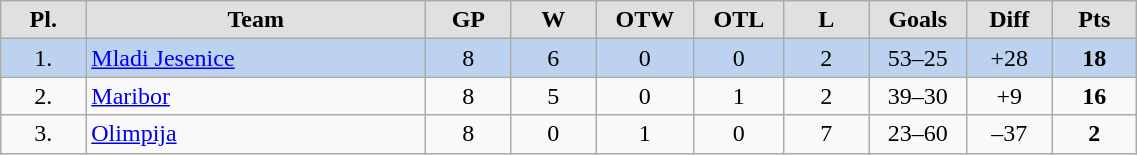<table class="wikitable" style="width:60%; text-align: center">
<tr style="font-weight:bold; background-color:#e0e0e0">
<td width="5%">Pl.</td>
<td width="20%">Team</td>
<td width="5%">GP</td>
<td width="5%">W</td>
<td width="5%">OTW</td>
<td width="5%">OTL</td>
<td width="5%">L</td>
<td width="5%">Goals</td>
<td width="5%">Diff</td>
<td width="5%">Pts</td>
</tr>
<tr style="background-color:#BCD2EE">
<td>1.</td>
<td style="text-align: left"><a href='#'>Mladi Jesenice</a></td>
<td>8</td>
<td>6</td>
<td>0</td>
<td>0</td>
<td>2</td>
<td>53–25</td>
<td>+28</td>
<td><strong>18</strong></td>
</tr>
<tr>
<td>2.</td>
<td style="text-align: left"><a href='#'>Maribor</a></td>
<td>8</td>
<td>5</td>
<td>0</td>
<td>1</td>
<td>2</td>
<td>39–30</td>
<td>+9</td>
<td><strong>16</strong></td>
</tr>
<tr>
<td>3.</td>
<td style="text-align: left"><a href='#'>Olimpija</a></td>
<td>8</td>
<td>0</td>
<td>1</td>
<td>0</td>
<td>7</td>
<td>23–60</td>
<td>–37</td>
<td><strong>2</strong></td>
</tr>
</table>
